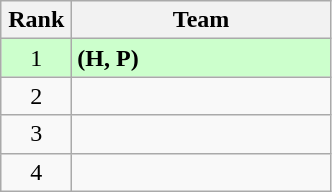<table class="wikitable">
<tr>
<th width=40>Rank</th>
<th width=165>Team</th>
</tr>
<tr style="background:#ccffcc">
<td style="text-align:center">1</td>
<td> <strong>(H, P)</strong></td>
</tr>
<tr>
<td style="text-align:center">2</td>
<td></td>
</tr>
<tr>
<td style="text-align:center">3</td>
<td></td>
</tr>
<tr>
<td style="text-align:center">4</td>
<td></td>
</tr>
</table>
